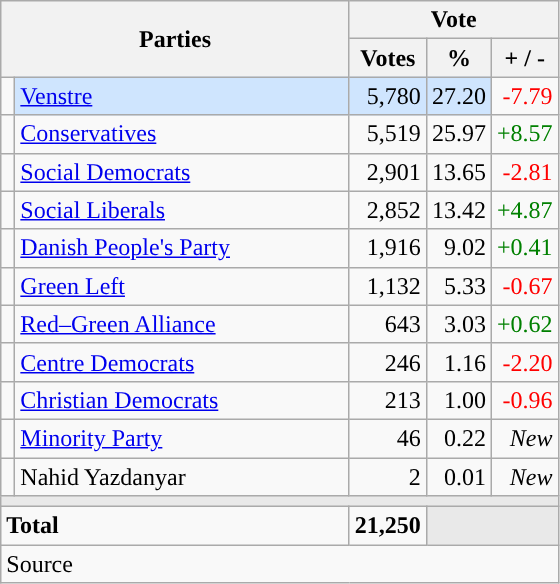<table class="wikitable" style="text-align:right;">
<tr>
<th style="text-align:centre;" rowspan="2" colspan="2" width="225">Parties</th>
<th colspan="3">Vote</th>
</tr>
<tr>
<th width="15">Votes</th>
<th width="15">%</th>
<th width="15">+ / -</th>
</tr>
<tr>
<td width="2" style="color:inherit;background:"></td>
<td bgcolor=#cfe5fe  align="left"><a href='#'>Venstre</a></td>
<td bgcolor=#cfe5fe>5,780</td>
<td bgcolor=#cfe5fe>27.20</td>
<td style=color:red;>-7.79</td>
</tr>
<tr>
<td width="2" style="color:inherit;background:"></td>
<td align="left"><a href='#'>Conservatives</a></td>
<td>5,519</td>
<td>25.97</td>
<td style=color:green;>+8.57</td>
</tr>
<tr>
<td width="2" style="color:inherit;background:"></td>
<td align="left"><a href='#'>Social Democrats</a></td>
<td>2,901</td>
<td>13.65</td>
<td style=color:red;>-2.81</td>
</tr>
<tr>
<td width="2" style="color:inherit;background:"></td>
<td align="left"><a href='#'>Social Liberals</a></td>
<td>2,852</td>
<td>13.42</td>
<td style=color:green;>+4.87</td>
</tr>
<tr>
<td width="2" style="color:inherit;background:"></td>
<td align="left"><a href='#'>Danish People's Party</a></td>
<td>1,916</td>
<td>9.02</td>
<td style=color:green;>+0.41</td>
</tr>
<tr>
<td width="2" style="color:inherit;background:"></td>
<td align="left"><a href='#'>Green Left</a></td>
<td>1,132</td>
<td>5.33</td>
<td style=color:red;>-0.67</td>
</tr>
<tr>
<td width="2" style="color:inherit;background:"></td>
<td align="left"><a href='#'>Red–Green Alliance</a></td>
<td>643</td>
<td>3.03</td>
<td style=color:green;>+0.62</td>
</tr>
<tr>
<td width="2" style="color:inherit;background:"></td>
<td align="left"><a href='#'>Centre Democrats</a></td>
<td>246</td>
<td>1.16</td>
<td style=color:red;>-2.20</td>
</tr>
<tr>
<td width="2" style="color:inherit;background:"></td>
<td align="left"><a href='#'>Christian Democrats</a></td>
<td>213</td>
<td>1.00</td>
<td style=color:red;>-0.96</td>
</tr>
<tr>
<td width="2" style="color:inherit;background:"></td>
<td align="left"><a href='#'>Minority Party</a></td>
<td>46</td>
<td>0.22</td>
<td><em>New</em></td>
</tr>
<tr>
<td width="2" style="color:inherit;background:"></td>
<td align="left">Nahid Yazdanyar</td>
<td>2</td>
<td>0.01</td>
<td><em>New</em></td>
</tr>
<tr>
<td colspan="7" bgcolor="#E9E9E9"></td>
</tr>
<tr>
<td align="left" colspan="2"><strong>Total</strong></td>
<td><strong>21,250</strong></td>
<td bgcolor="#E9E9E9" colspan="2"></td>
</tr>
<tr>
<td align="left" colspan="6">Source</td>
</tr>
</table>
